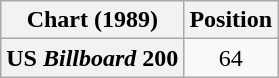<table class="wikitable plainrowheaders" style="text-align:center">
<tr>
<th scope="col">Chart (1989)</th>
<th scope="col">Position</th>
</tr>
<tr>
<th scope="row">US <em>Billboard</em> 200</th>
<td>64</td>
</tr>
</table>
